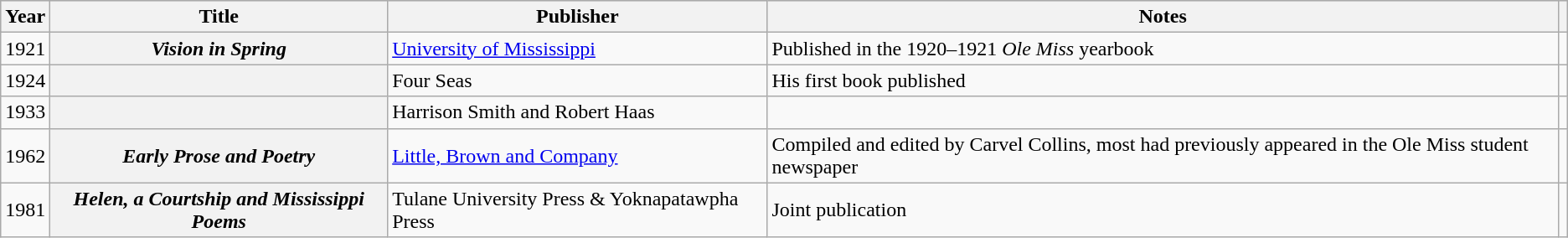<table class="wikitable plainrowheaders unsortable">
<tr style="background:#ccc; text-align:center;">
<th scope="col">Year</th>
<th scope="col">Title</th>
<th scope="col">Publisher</th>
<th scope="col" class="unsortable">Notes</th>
<th scope="col" class="unsortable"></th>
</tr>
<tr>
<td>1921</td>
<th scope=row><em>Vision in Spring</em></th>
<td><a href='#'>University of Mississippi</a></td>
<td>Published in the 1920–1921 <em>Ole Miss</em> yearbook</td>
<td style="text-align:center;"></td>
</tr>
<tr>
<td>1924</td>
<th scope=row></th>
<td>Four Seas</td>
<td>His first book published</td>
<td style="text-align:center;"></td>
</tr>
<tr>
<td>1933</td>
<th scope=row></th>
<td>Harrison Smith and Robert Haas</td>
<td></td>
<td style="text-align:center;"></td>
</tr>
<tr>
<td>1962</td>
<th scope=row><em>Early Prose and Poetry</em></th>
<td><a href='#'>Little, Brown and Company</a></td>
<td>Compiled and edited by Carvel Collins, most had previously appeared in the Ole Miss student newspaper</td>
<td style="text-align:center;"></td>
</tr>
<tr>
<td>1981</td>
<th scope=row><em>Helen, a Courtship and Mississippi Poems</em></th>
<td>Tulane University Press & Yoknapatawpha Press</td>
<td>Joint publication</td>
<td style="text-align:center;"></td>
</tr>
</table>
